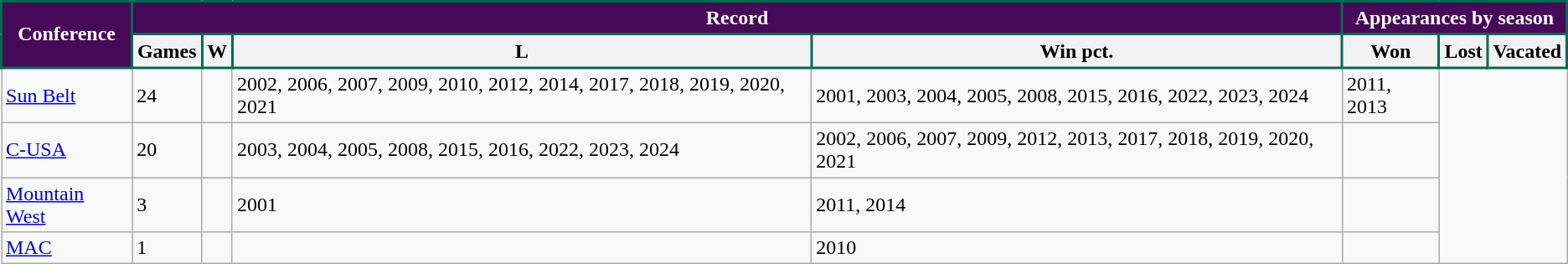<table class="wikitable sortable">
<tr>
<th style="background:#460957; color:#FFFFFF; border: 2px solid #046A52;" rowspan=2>Conference</th>
<th style="background:#460957; color:#FFFFFF; border: 2px solid #046A52;" colspan=4>Record</th>
<th style="background:#460957; color:#FFFFFF; border: 2px solid #046A52;" colspan=3>Appearances by season</th>
</tr>
<tr>
<th style="border: 2px solid #046A52;">Games</th>
<th style="border: 2px solid #046A52;">W</th>
<th style="border: 2px solid #046A52;">L</th>
<th style="border: 2px solid #046A52;">Win pct.</th>
<th style="border: 2px solid #046A52;" class=unsortable>Won</th>
<th style="border: 2px solid #046A52;" class=unsortable>Lost</th>
<th style="border: 2px solid #046A52;" class=unsortable>Vacated</th>
</tr>
<tr>
<td><a href='#'>Sun Belt</a></td>
<td>24</td>
<td></td>
<td>2002, 2006, 2007, 2009, 2010, 2012, 2014, 2017, 2018, 2019, 2020, 2021</td>
<td>2001, 2003, 2004, 2005, 2008, 2015, 2016, 2022, 2023, 2024</td>
<td>2011, 2013</td>
</tr>
<tr>
<td><a href='#'>C-USA</a></td>
<td>20</td>
<td></td>
<td>2003, 2004, 2005, 2008, 2015, 2016, 2022, 2023, 2024</td>
<td>2002, 2006, 2007, 2009, 2012, 2013, 2017, 2018, 2019, 2020, 2021</td>
<td></td>
</tr>
<tr>
<td><a href='#'>Mountain West</a></td>
<td>3</td>
<td></td>
<td>2001</td>
<td>2011, 2014</td>
<td></td>
</tr>
<tr>
<td><a href='#'>MAC</a></td>
<td>1</td>
<td></td>
<td></td>
<td>2010</td>
<td></td>
</tr>
</table>
